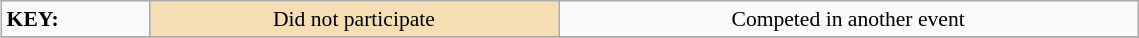<table class="wikitable" style="margin:0.5em; font-size:90%;position:relative;" width=60%>
<tr>
<td><strong>KEY:</strong></td>
<td bgcolor="wheat" align=center>Did not participate</td>
<td align=center>Competed in another event</td>
</tr>
<tr>
</tr>
</table>
